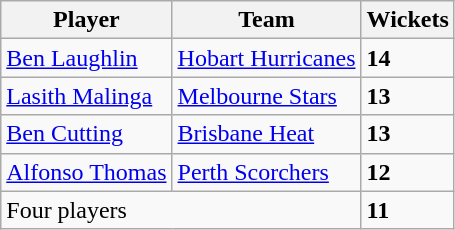<table class="wikitable">
<tr>
<th>Player</th>
<th>Team</th>
<th>Wickets</th>
</tr>
<tr>
<td><a href='#'>Ben Laughlin</a></td>
<td><a href='#'>Hobart Hurricanes</a></td>
<td><strong>14</strong></td>
</tr>
<tr>
<td><a href='#'>Lasith Malinga</a></td>
<td><a href='#'>Melbourne Stars</a></td>
<td><strong>13</strong></td>
</tr>
<tr>
<td><a href='#'>Ben Cutting</a></td>
<td><a href='#'>Brisbane Heat</a></td>
<td><strong>13</strong></td>
</tr>
<tr>
<td><a href='#'>Alfonso Thomas</a></td>
<td><a href='#'>Perth Scorchers</a></td>
<td><strong>12</strong></td>
</tr>
<tr>
<td colspan="2">Four players</td>
<td><strong>11</strong></td>
</tr>
</table>
